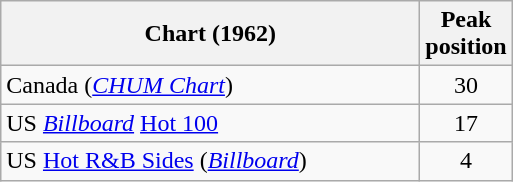<table class="wikitable sortable">
<tr>
<th scope="col" style="width:17em;">Chart (1962)</th>
<th scope="col">Peak<br>position</th>
</tr>
<tr>
<td>Canada (<em><a href='#'>CHUM Chart</a></em>)</td>
<td style="text-align:center;">30</td>
</tr>
<tr>
<td>US <em><a href='#'>Billboard</a></em> <a href='#'>Hot 100</a></td>
<td style="text-align:center;">17</td>
</tr>
<tr>
<td>US <a href='#'>Hot R&B Sides</a> (<em><a href='#'>Billboard</a></em>)</td>
<td style="text-align:center;">4</td>
</tr>
</table>
